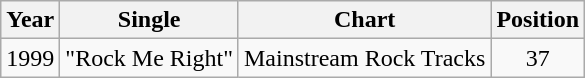<table class="wikitable">
<tr>
<th>Year</th>
<th>Single</th>
<th>Chart</th>
<th>Position</th>
</tr>
<tr>
<td>1999</td>
<td>"Rock Me Right"</td>
<td>Mainstream Rock Tracks</td>
<td align="center">37</td>
</tr>
</table>
